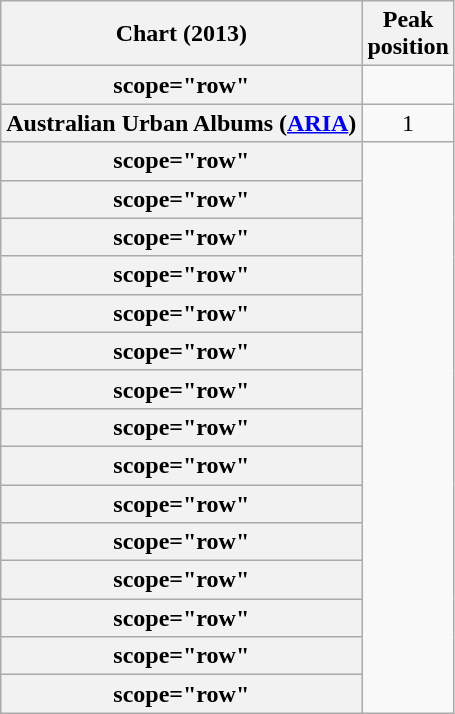<table class="wikitable sortable plainrowheaders">
<tr>
<th>Chart (2013)</th>
<th>Peak<br>position</th>
</tr>
<tr>
<th>scope="row" </th>
</tr>
<tr>
<th scope="row">Australian Urban Albums (<a href='#'>ARIA</a>)</th>
<td style="text-align:center;">1</td>
</tr>
<tr>
<th>scope="row" </th>
</tr>
<tr>
<th>scope="row" </th>
</tr>
<tr>
<th>scope="row" </th>
</tr>
<tr>
<th>scope="row" </th>
</tr>
<tr>
<th>scope="row" </th>
</tr>
<tr>
<th>scope="row" </th>
</tr>
<tr>
<th>scope="row" </th>
</tr>
<tr>
<th>scope="row" </th>
</tr>
<tr>
<th>scope="row" </th>
</tr>
<tr>
<th>scope="row" </th>
</tr>
<tr>
<th>scope="row" </th>
</tr>
<tr>
<th>scope="row" </th>
</tr>
<tr>
<th>scope="row" </th>
</tr>
<tr>
<th>scope="row" </th>
</tr>
<tr>
<th>scope="row" </th>
</tr>
</table>
